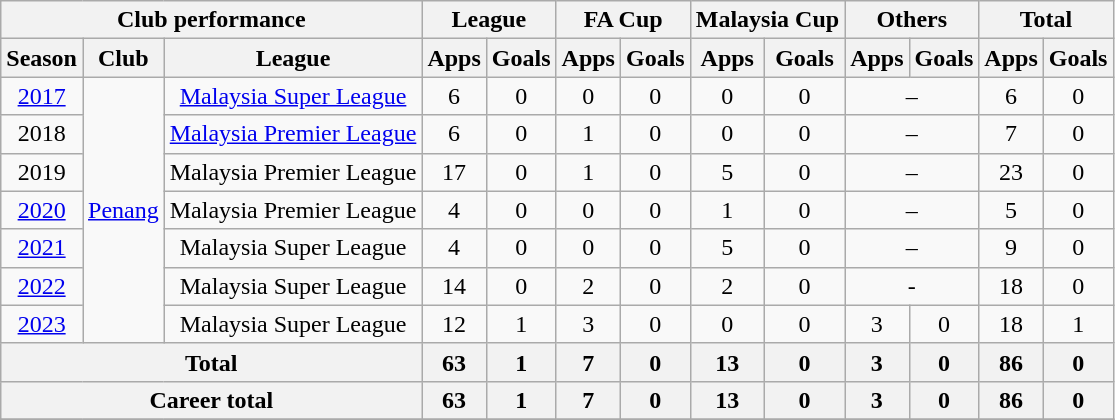<table class=wikitable style="text-align: center;">
<tr>
<th colspan=3>Club performance</th>
<th colspan=2>League</th>
<th colspan=2>FA Cup</th>
<th colspan=2>Malaysia Cup</th>
<th colspan=2>Others</th>
<th colspan=2>Total</th>
</tr>
<tr>
<th>Season</th>
<th>Club</th>
<th>League</th>
<th>Apps</th>
<th>Goals</th>
<th>Apps</th>
<th>Goals</th>
<th>Apps</th>
<th>Goals</th>
<th>Apps</th>
<th>Goals</th>
<th>Apps</th>
<th>Goals</th>
</tr>
<tr>
<td><a href='#'>2017</a></td>
<td rowspan="7"><a href='#'>Penang</a></td>
<td rowspan="1"><a href='#'>Malaysia  Super League</a></td>
<td>6</td>
<td>0</td>
<td>0</td>
<td>0</td>
<td>0</td>
<td>0</td>
<td colspan="2">–</td>
<td>6</td>
<td>0</td>
</tr>
<tr>
<td>2018</td>
<td><a href='#'>Malaysia Premier League</a></td>
<td>6</td>
<td>0</td>
<td>1</td>
<td>0</td>
<td>0</td>
<td>0</td>
<td colspan="2">–</td>
<td>7</td>
<td>0</td>
</tr>
<tr>
<td>2019</td>
<td>Malaysia Premier League</td>
<td>17</td>
<td>0</td>
<td>1</td>
<td>0</td>
<td>5</td>
<td>0</td>
<td colspan="2">–</td>
<td>23</td>
<td>0</td>
</tr>
<tr>
<td><a href='#'>2020</a></td>
<td>Malaysia Premier League</td>
<td>4</td>
<td>0</td>
<td>0</td>
<td>0</td>
<td>1</td>
<td>0</td>
<td colspan="2">–</td>
<td>5</td>
<td>0</td>
</tr>
<tr>
<td><a href='#'>2021</a></td>
<td>Malaysia Super League</td>
<td>4</td>
<td>0</td>
<td>0</td>
<td>0</td>
<td>5</td>
<td>0</td>
<td colspan="2">–</td>
<td>9</td>
<td>0</td>
</tr>
<tr>
<td><a href='#'>2022</a></td>
<td>Malaysia Super League</td>
<td>14</td>
<td>0</td>
<td>2</td>
<td>0</td>
<td>2</td>
<td>0</td>
<td colspan="2">-</td>
<td>18</td>
<td>0</td>
</tr>
<tr>
<td><a href='#'>2023</a></td>
<td>Malaysia Super League</td>
<td>12</td>
<td>1</td>
<td>3</td>
<td>0</td>
<td>0</td>
<td>0</td>
<td>3</td>
<td>0</td>
<td>18</td>
<td>1</td>
</tr>
<tr>
<th colspan=3>Total</th>
<th>63</th>
<th>1</th>
<th>7</th>
<th>0</th>
<th>13</th>
<th>0</th>
<th>3</th>
<th>0</th>
<th>86</th>
<th>0</th>
</tr>
<tr>
<th colspan=3>Career total</th>
<th>63</th>
<th>1</th>
<th>7</th>
<th>0</th>
<th>13</th>
<th>0</th>
<th>3</th>
<th>0</th>
<th>86</th>
<th>0</th>
</tr>
<tr>
</tr>
</table>
